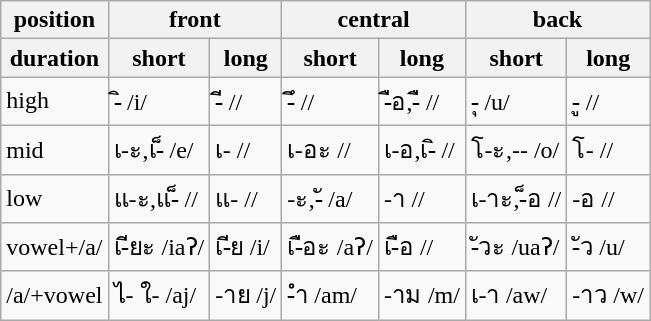<table class="wikitable">
<tr>
<th>position</th>
<th colspan="2">front</th>
<th colspan="2">central</th>
<th colspan="2">back</th>
</tr>
<tr>
<th>duration</th>
<th>short</th>
<th>long</th>
<th>short</th>
<th>long</th>
<th>short</th>
<th>long</th>
</tr>
<tr>
<td>high</td>
<td>-ิ /i/</td>
<td>-ี //</td>
<td>-ึ //</td>
<td>-ือ,-ื //</td>
<td>-ุ /u/</td>
<td>-ู //</td>
</tr>
<tr>
<td>mid</td>
<td>เ-ะ,เ-็ /e/</td>
<td>เ- //</td>
<td>เ-อะ //</td>
<td>เ-อ,เ-ิ //</td>
<td>โ-ะ,-- /o/</td>
<td>โ- //</td>
</tr>
<tr>
<td>low</td>
<td>แ-ะ,แ-็ //</td>
<td>แ- //</td>
<td>-ะ,-ั /a/</td>
<td>-า //</td>
<td>เ-าะ,-็อ //</td>
<td>-อ //</td>
</tr>
<tr>
<td>vowel+/a/</td>
<td>เ-ียะ /iaʔ/</td>
<td>เ-ีย /i/</td>
<td>เ-ือะ /aʔ/</td>
<td>เ-ือ //</td>
<td>-ัวะ /uaʔ/</td>
<td>-ัว /u/</td>
</tr>
<tr>
<td>/a/+vowel</td>
<td>ไ- ใ- /aj/</td>
<td>-าย /j/</td>
<td>-ำ /am/</td>
<td>-าม /m/</td>
<td>เ-า /aw/</td>
<td>-าว /w/</td>
</tr>
</table>
